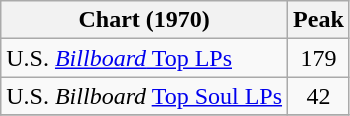<table class="wikitable">
<tr>
<th>Chart (1970)</th>
<th>Peak<br></th>
</tr>
<tr>
<td>U.S. <a href='#'><em>Billboard</em> Top LPs</a></td>
<td align="center">179</td>
</tr>
<tr>
<td>U.S. <em>Billboard</em> <a href='#'>Top Soul LPs</a></td>
<td align="center">42</td>
</tr>
<tr>
</tr>
</table>
